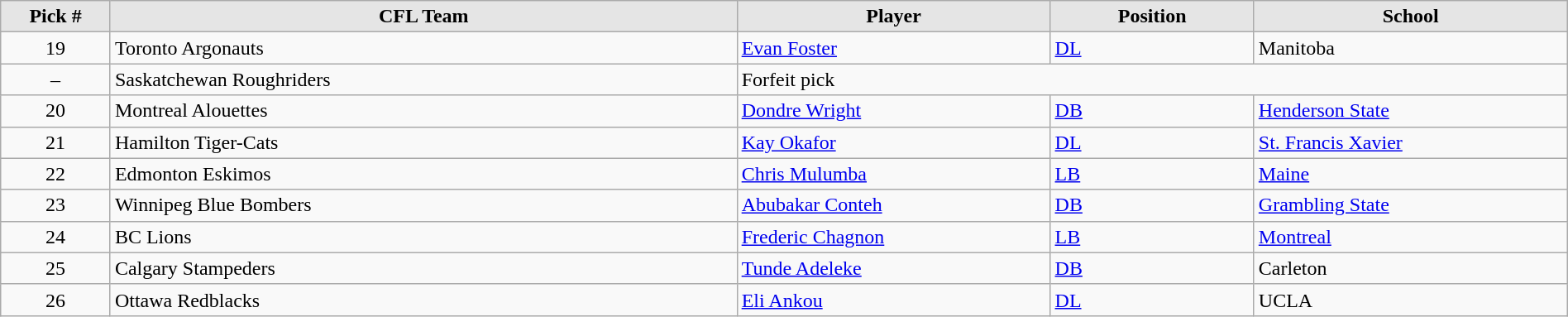<table class="wikitable" style="width: 100%">
<tr>
<th style="background:#E5E5E5;" width=7%>Pick #</th>
<th width=40% style="background:#E5E5E5;">CFL Team</th>
<th width=20% style="background:#E5E5E5;">Player</th>
<th width=13% style="background:#E5E5E5;">Position</th>
<th width=20% style="background:#E5E5E5;">School</th>
</tr>
<tr>
<td align=center>19</td>
<td>Toronto Argonauts</td>
<td><a href='#'>Evan Foster</a></td>
<td><a href='#'>DL</a></td>
<td>Manitoba</td>
</tr>
<tr>
<td align=center>–</td>
<td>Saskatchewan Roughriders</td>
<td colspan="3">Forfeit pick</td>
</tr>
<tr>
<td align=center>20</td>
<td>Montreal Alouettes</td>
<td><a href='#'>Dondre Wright</a></td>
<td><a href='#'>DB</a></td>
<td><a href='#'>Henderson State</a></td>
</tr>
<tr>
<td align=center>21</td>
<td>Hamilton Tiger-Cats</td>
<td><a href='#'>Kay Okafor</a></td>
<td><a href='#'>DL</a></td>
<td><a href='#'>St. Francis Xavier</a></td>
</tr>
<tr>
<td align=center>22</td>
<td>Edmonton Eskimos</td>
<td><a href='#'>Chris Mulumba</a></td>
<td><a href='#'>LB</a></td>
<td><a href='#'>Maine</a></td>
</tr>
<tr>
<td align=center>23</td>
<td>Winnipeg Blue Bombers</td>
<td><a href='#'>Abubakar Conteh</a></td>
<td><a href='#'>DB</a></td>
<td><a href='#'>Grambling State</a></td>
</tr>
<tr>
<td align=center>24</td>
<td>BC Lions</td>
<td><a href='#'>Frederic Chagnon</a></td>
<td><a href='#'>LB</a></td>
<td><a href='#'>Montreal</a></td>
</tr>
<tr>
<td align=center>25</td>
<td>Calgary Stampeders</td>
<td><a href='#'>Tunde Adeleke</a></td>
<td><a href='#'>DB</a></td>
<td>Carleton</td>
</tr>
<tr>
<td align=center>26</td>
<td>Ottawa Redblacks</td>
<td><a href='#'>Eli Ankou</a></td>
<td><a href='#'>DL</a></td>
<td>UCLA</td>
</tr>
</table>
